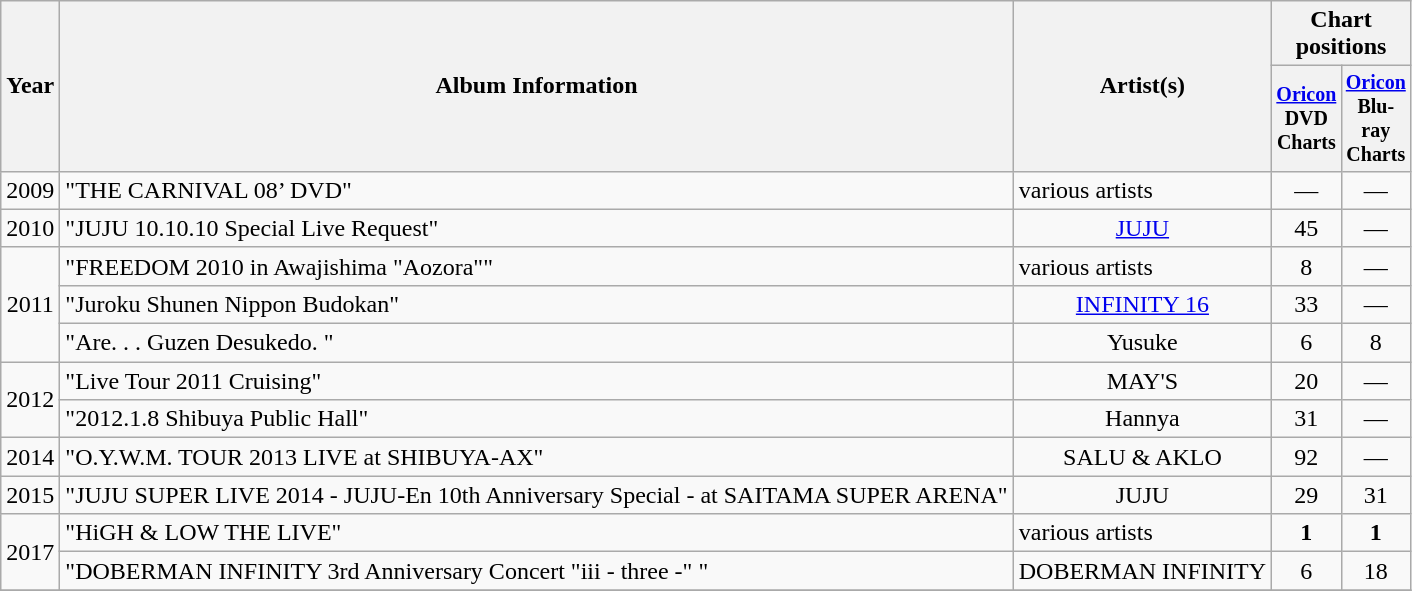<table class="wikitable">
<tr>
<th rowspan="2">Year</th>
<th rowspan="2">Album Information</th>
<th rowspan="2">Artist(s)</th>
<th colspan="2">Chart positions</th>
</tr>
<tr style="font-size:smaller;">
<th width="35"><a href='#'>Oricon</a> DVD Charts</th>
<th width="35"><a href='#'>Oricon</a> Blu-ray Charts</th>
</tr>
<tr>
<td align="center" rowspan="1">2009</td>
<td>"THE CARNIVAL 08’ DVD"<br></td>
<td>various artists</td>
<td align="center">—</td>
<td align="center">—</td>
</tr>
<tr>
<td align="center" rowspan="1">2010</td>
<td>"JUJU 10.10.10 Special Live Request"<br></td>
<td align="center"><a href='#'>JUJU</a></td>
<td align="center">45</td>
<td align="center">—</td>
</tr>
<tr>
<td align="center" rowspan="3">2011</td>
<td>"FREEDOM 2010 in Awajishima "Aozora""<br></td>
<td>various artists</td>
<td align="center">8</td>
<td align="center">—</td>
</tr>
<tr>
<td>"Juroku Shunen Nippon Budokan"<br></td>
<td align="center"><a href='#'>INFINITY 16</a></td>
<td align="center">33</td>
<td align="center">—</td>
</tr>
<tr>
<td>"Are. . . Guzen Desukedo. "<br></td>
<td align="center">Yusuke</td>
<td align="center">6</td>
<td align="center">8</td>
</tr>
<tr>
<td align="center" rowspan="2">2012</td>
<td>"Live Tour 2011 Cruising"<br></td>
<td align="center">MAY'S</td>
<td align="center">20</td>
<td align="center">—</td>
</tr>
<tr>
<td>"2012.1.8 Shibuya Public Hall"<br></td>
<td align="center">Hannya</td>
<td align="center">31</td>
<td align="center">—</td>
</tr>
<tr>
<td align="center" rowspan="1">2014</td>
<td>"O.Y.W.M. TOUR 2013 LIVE at SHIBUYA-AX"<br></td>
<td align="center">SALU & AKLO</td>
<td align="center">92</td>
<td align="center">—</td>
</tr>
<tr>
<td align="center" rowspan="1">2015</td>
<td>"JUJU SUPER LIVE 2014 - JUJU-En 10th Anniversary Special - at SAITAMA SUPER ARENA"<br></td>
<td align="center">JUJU</td>
<td align="center">29</td>
<td align="center">31</td>
</tr>
<tr>
<td align="center" rowspan="2">2017</td>
<td>"HiGH & LOW THE LIVE"<br></td>
<td>various artists</td>
<td align="center"><strong>1</strong></td>
<td align="center"><strong>1</strong></td>
</tr>
<tr>
<td>"DOBERMAN INFINITY 3rd Anniversary Concert "iii - three -" "<br></td>
<td align="center">DOBERMAN INFINITY</td>
<td align="center">6</td>
<td align="center">18</td>
</tr>
<tr>
</tr>
</table>
